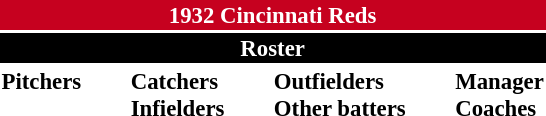<table class="toccolours" style="font-size: 95%;">
<tr>
<th colspan="10" style="background-color: #c6011f; color: white; text-align: center;">1932 Cincinnati Reds</th>
</tr>
<tr>
<td colspan="10" style="background-color: black; color: white; text-align: center;"><strong>Roster</strong></td>
</tr>
<tr>
<td valign="top"><strong>Pitchers</strong><br>








</td>
<td width="25px"></td>
<td valign="top"><strong>Catchers</strong><br>


<strong>Infielders</strong>








</td>
<td width="25px"></td>
<td valign="top"><strong>Outfielders</strong><br>




<strong>Other batters</strong>

</td>
<td width="25px"></td>
<td valign="top"><strong>Manager</strong><br>
<strong>Coaches</strong>

</td>
</tr>
</table>
